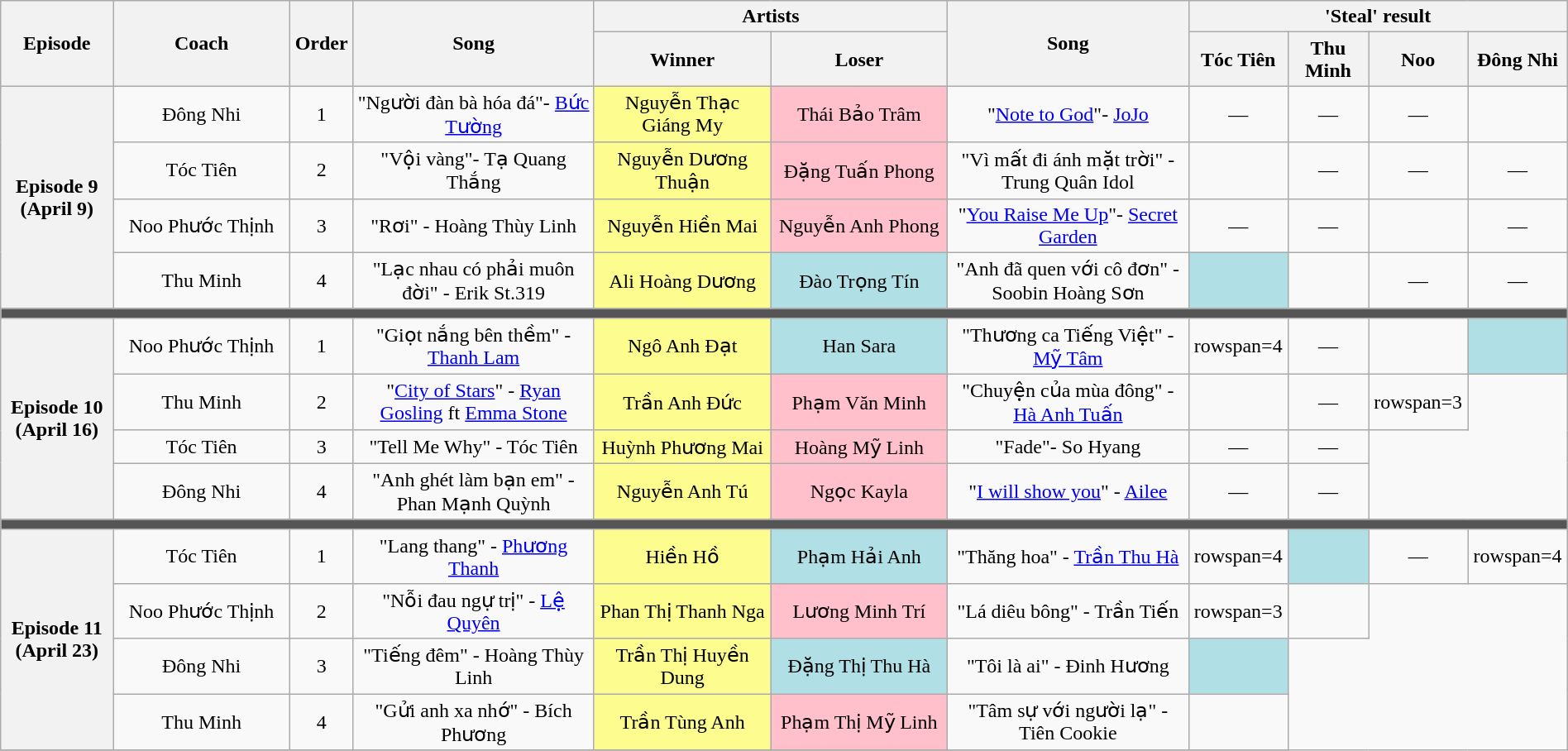<table class="wikitable" style="text-align: center; width:100%;">
<tr>
<th rowspan="2" style="width:07%;">Episode</th>
<th rowspan="2" width="11%">Coach</th>
<th rowspan="2" width="03%">Order</th>
<th rowspan="2" width="15%">Song</th>
<th colspan="2" width="22%">Artists</th>
<th rowspan="2" width="15%">Song</th>
<th colspan="4" width="20%">'Steal' result</th>
</tr>
<tr>
<th width="11%">Winner</th>
<th width="11%">Loser</th>
<th width="05%">Tóc Tiên</th>
<th width="05%">Thu Minh</th>
<th width="05%">Noo</th>
<th width="05%">Đông Nhi</th>
</tr>
<tr>
<th rowspan="4">Episode 9 (April 9)</th>
<td>Đông Nhi</td>
<td>1</td>
<td>"Người đàn bà hóa đá"- <a href='#'>Bức Tường</a></td>
<td style="background:#fdfc8f;">Nguyễn Thạc Giáng My</td>
<td style="background:pink;">Thái Bảo Trâm</td>
<td>"<a href='#'>Note to God</a>"- <a href='#'>JoJo</a></td>
<td>—</td>
<td>—</td>
<td>—</td>
<td></td>
</tr>
<tr>
<td>Tóc Tiên</td>
<td>2</td>
<td>"Vội vàng"- Tạ Quang Thắng</td>
<td style="background:#fdfc8f;">Nguyễn Dương Thuận</td>
<td style="background:pink;">Đặng Tuấn Phong</td>
<td>"Vì mất đi ánh mặt trời" - Trung Quân Idol</td>
<td></td>
<td>—</td>
<td>—</td>
<td>—</td>
</tr>
<tr>
<td>Noo Phước Thịnh</td>
<td>3</td>
<td>"Rơi" - Hoàng Thùy Linh</td>
<td style="background:#fdfc8f;">Nguyễn Hiền Mai</td>
<td style="background:pink;">Nguyễn Anh Phong</td>
<td>"<a href='#'>You Raise Me Up</a>"- <a href='#'>Secret Garden</a></td>
<td>—</td>
<td>—</td>
<td></td>
<td>—</td>
</tr>
<tr>
<td>Thu Minh</td>
<td>4</td>
<td>"Lạc nhau có phải muôn đời" - Erik St.319</td>
<td style="background:#fdfc8f;">Ali Hoàng Dương</td>
<td style="background:#B0E0E6;">Đào Trọng Tín</td>
<td>"Anh đã quen với cô đơn" - Soobin Hoàng Sơn</td>
<td style="background:#b0e0e6;text-align:center;"></td>
<td></td>
<td>—</td>
<td>—</td>
</tr>
<tr>
<td colspan="11" style="background:#555;"></td>
</tr>
<tr>
<th rowspan="4">Episode 10 (April 16)</th>
<td>Noo Phước Thịnh</td>
<td>1</td>
<td>"Giọt nắng bên thềm" - <a href='#'>Thanh Lam</a></td>
<td style="background:#fdfc8f;">Ngô Anh Đạt</td>
<td style="background:#B0E0E6;">Han Sara</td>
<td>"Thương ca Tiếng Việt" - <a href='#'>Mỹ Tâm</a></td>
<td>rowspan=4 </td>
<td>—</td>
<td></td>
<td style="background:#b0e0e6;text-align:center;"></td>
</tr>
<tr>
<td>Thu Minh</td>
<td>2</td>
<td>"<a href='#'>City of Stars</a>" - <a href='#'>Ryan Gosling</a> ft <a href='#'>Emma Stone</a></td>
<td style="background:#fdfc8f;">Trần Anh Đức</td>
<td style="background:pink;">Phạm Văn Minh</td>
<td>"Chuyện của mùa đông" - <a href='#'>Hà Anh Tuấn</a></td>
<td></td>
<td>—</td>
<td>rowspan=3 </td>
</tr>
<tr>
<td>Tóc Tiên</td>
<td>3</td>
<td>"Tell Me Why" - Tóc Tiên</td>
<td style="background:#fdfc8f;">Huỳnh Phương Mai</td>
<td style="background:pink;">Hoàng Mỹ Linh</td>
<td>"Fade"- So Hyang</td>
<td>—</td>
<td>—</td>
</tr>
<tr>
<td>Đông Nhi</td>
<td>4</td>
<td>"Anh ghét làm bạn em" - Phan Mạnh Quỳnh</td>
<td style="background:#fdfc8f;">Nguyễn Anh Tú</td>
<td style="background:pink;">Ngọc Kayla</td>
<td>"<a href='#'>I will show you</a>" - <a href='#'>Ailee</a></td>
<td>—</td>
<td>—</td>
</tr>
<tr>
<td colspan="11" style="background:#555;"></td>
</tr>
<tr>
<th rowspan="4">Episode 11 (April 23)</th>
<td>Tóc Tiên</td>
<td>1</td>
<td>"Lang thang" - <a href='#'>Phương Thanh</a></td>
<td style="background:#fdfc8f;">Hiền Hồ</td>
<td style="background:#B0E0E6;">Phạm Hải Anh</td>
<td>"Thăng hoa" - <a href='#'>Trần Thu Hà</a></td>
<td>rowspan=4 </td>
<td style="background:#b0e0e6;text-align:center;"></td>
<td>—</td>
<td>rowspan=4 </td>
</tr>
<tr>
<td>Noo Phước Thịnh</td>
<td>2</td>
<td>"Nỗi đau ngự trị" - <a href='#'>Lệ Quyên</a></td>
<td style="background:#fdfc8f;">Phan Thị Thanh Nga</td>
<td style="background:pink;">Lương Minh Trí</td>
<td>"Lá diêu bông" - Trần Tiến</td>
<td>rowspan=3 </td>
<td></td>
</tr>
<tr>
<td>Đông Nhi</td>
<td>3</td>
<td>"Tiếng đêm" - Hoàng Thùy Linh</td>
<td style="background:#fdfc8f;">Trần Thị Huyền Dung</td>
<td style="background:#B0E0E6;">Đặng Thị Thu Hà</td>
<td>"Tôi là ai" - Đinh Hương</td>
<td style="background:#b0e0e6;text-align:center;"></td>
</tr>
<tr>
<td>Thu Minh</td>
<td>4</td>
<td>"Gửi anh xa nhớ" - Bích Phương</td>
<td style="background:#fdfc8f;">Trần Tùng Anh</td>
<td style="background:pink;">Phạm Thị Mỹ Linh</td>
<td>"Tâm sự với người lạ" - Tiên Cookie</td>
<td></td>
</tr>
<tr>
</tr>
</table>
